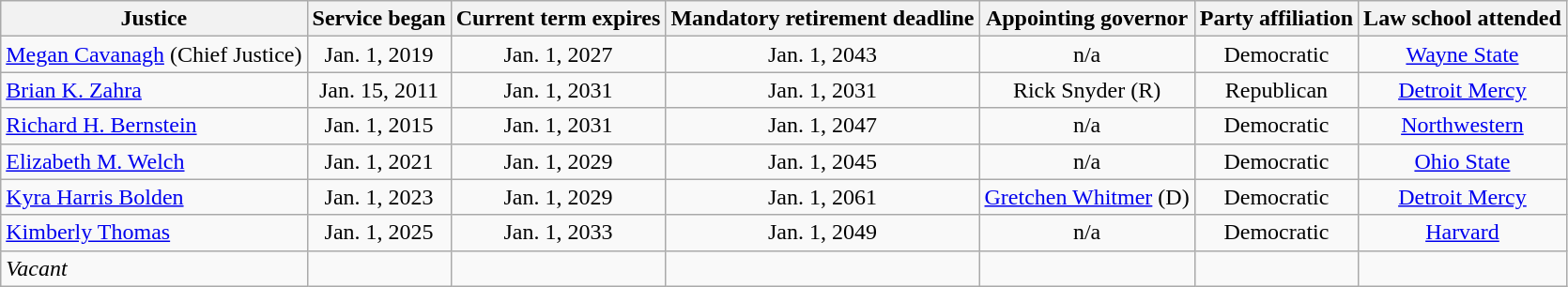<table class="wikitable sortable" style="text-align: center">
<tr>
<th>Justice</th>
<th data-sort-type=date>Service began</th>
<th data-sort-type=date>Current term expires</th>
<th data-sort-type=date>Mandatory retirement deadline</th>
<th>Appointing governor</th>
<th>Party affiliation</th>
<th>Law school attended</th>
</tr>
<tr valign="top">
<td align=left><a href='#'>Megan Cavanagh</a> (Chief Justice)</td>
<td>Jan. 1, 2019</td>
<td>Jan. 1, 2027</td>
<td>Jan. 1, 2043</td>
<td>n/a</td>
<td>Democratic</td>
<td><a href='#'>Wayne State</a></td>
</tr>
<tr valign="top">
<td align=left><a href='#'>Brian K. Zahra</a></td>
<td>Jan. 15, 2011</td>
<td>Jan. 1, 2031</td>
<td>Jan. 1, 2031</td>
<td>Rick Snyder (R)</td>
<td>Republican</td>
<td><a href='#'>Detroit Mercy</a></td>
</tr>
<tr valign="top">
<td align=left><a href='#'>Richard H. Bernstein</a></td>
<td>Jan. 1, 2015</td>
<td>Jan. 1, 2031</td>
<td>Jan. 1, 2047</td>
<td>n/a</td>
<td>Democratic</td>
<td><a href='#'>Northwestern</a></td>
</tr>
<tr valign="top">
<td align=left><a href='#'>Elizabeth M. Welch</a></td>
<td>Jan. 1, 2021</td>
<td>Jan. 1, 2029</td>
<td>Jan. 1, 2045</td>
<td>n/a</td>
<td>Democratic</td>
<td><a href='#'>Ohio State</a></td>
</tr>
<tr valign="top">
<td align=left><a href='#'>Kyra Harris Bolden</a></td>
<td>Jan. 1, 2023</td>
<td>Jan. 1, 2029</td>
<td>Jan. 1, 2061</td>
<td><a href='#'>Gretchen Whitmer</a> (D)</td>
<td>Democratic</td>
<td><a href='#'>Detroit Mercy</a></td>
</tr>
<tr valign="top">
<td align=left><a href='#'>Kimberly Thomas</a></td>
<td>Jan. 1, 2025</td>
<td>Jan. 1, 2033</td>
<td>Jan. 1, 2049</td>
<td>n/a</td>
<td>Democratic</td>
<td><a href='#'>Harvard</a></td>
</tr>
<tr valign="top">
<td align=left><em>Vacant</em></td>
<td></td>
<td></td>
<td></td>
<td></td>
<td></td>
<td></td>
</tr>
</table>
